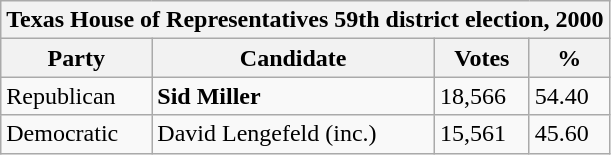<table class="wikitable">
<tr>
<th colspan="4">Texas House of Representatives 59th district election, 2000</th>
</tr>
<tr>
<th>Party</th>
<th>Candidate</th>
<th>Votes</th>
<th>%</th>
</tr>
<tr>
<td>Republican</td>
<td><strong>Sid Miller</strong></td>
<td>18,566</td>
<td>54.40</td>
</tr>
<tr>
<td>Democratic</td>
<td>David Lengefeld (inc.)</td>
<td>15,561</td>
<td>45.60</td>
</tr>
</table>
